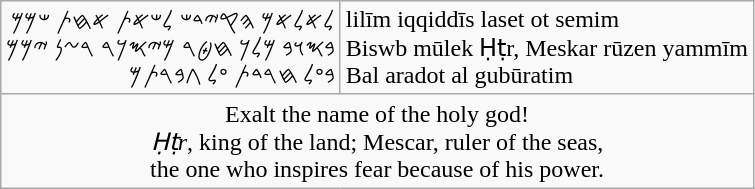<table class="wikitable">
<tr>
<td style="text-align:right">𐤋‏𐤀‏𐤋‏𐤀‏𐤌‏ 𐤄‏𐤒‏𐤉‏𐤃‏𐤔‏ 𐤋‏𐤔‏𐤀‏𐤕‏ 𐤀‏𐤇‏𐤕‏ 𐤔‏𐤌‏𐤌‏<br>𐤁‏𐤎‏𐤅‏𐤁‏ 𐤌‏𐤋‏𐤊‏ 𐤇‏𐤈‏𐤓‏ 𐤌‏𐤉‏𐤎‏𐤊‏𐤓‏ 𐤓‏𐤆‏𐤍‏ 𐤉‏𐤌‏𐤌‏<br>𐤁‏𐤏‏𐤋‏ 𐤇‏𐤓‏𐤃‏𐤕‏ 𐤏‏𐤋‏ 𐤂‏𐤁‏𐤓‏𐤕‏𐤌‏</td>
<td style="text-align:left">lilīm iqqiddīs laset ot semim<br>Biswb mūlek Ḥṭr, Meskar rūzen yammīm<br>Bal aradot al gubūratim</td>
</tr>
<tr>
<td colspan="2" style="text-align: center;">Exalt the name of the holy god!<br><em>Ḥṭr</em>, king of the land; Mescar, ruler of the seas,<br>the one who inspires fear because of his power.</td>
</tr>
</table>
